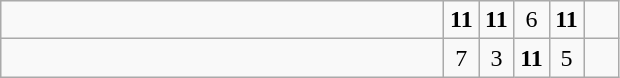<table class="wikitable">
<tr>
<td style="width:18em"><strong></strong></td>
<td align=center style="width:1em"><strong>11</strong></td>
<td align=center style="width:1em"><strong>11</strong></td>
<td align=center style="width:1em">6</td>
<td align=center style="width:1em"><strong>11</strong></td>
<td align=center style="width:1em"></td>
</tr>
<tr>
<td style="width:18em"></td>
<td align=center style="width:1em">7</td>
<td align=center style="width:1em">3</td>
<td align=center style="width:1em"><strong>11</strong></td>
<td align=center style="width:1em">5</td>
<td align=center style="width:1em"></td>
</tr>
</table>
